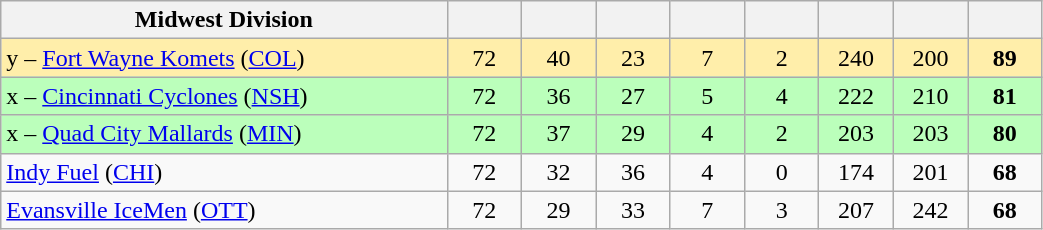<table class="wikitable sortable" style="text-align:center">
<tr>
<th style="width:30%;" class="unsortable">Midwest Division</th>
<th style="width:5%;"></th>
<th style="width:5%;"></th>
<th style="width:5%;"></th>
<th style="width:5%;"></th>
<th style="width:5%;"></th>
<th style="width:5%;"></th>
<th style="width:5%;"></th>
<th style="width:5%;"></th>
</tr>
<tr bgcolor=#ffeeaa>
<td align=left>y – <a href='#'>Fort Wayne Komets</a> (<a href='#'>COL</a>)</td>
<td>72</td>
<td>40</td>
<td>23</td>
<td>7</td>
<td>2</td>
<td>240</td>
<td>200</td>
<td><strong>89</strong></td>
</tr>
<tr bgcolor=#bbffbb>
<td align=left>x – <a href='#'>Cincinnati Cyclones</a> (<a href='#'>NSH</a>)</td>
<td>72</td>
<td>36</td>
<td>27</td>
<td>5</td>
<td>4</td>
<td>222</td>
<td>210</td>
<td><strong>81</strong></td>
</tr>
<tr bgcolor=#bbffbb>
<td align=left>x – <a href='#'>Quad City Mallards</a> (<a href='#'>MIN</a>)</td>
<td>72</td>
<td>37</td>
<td>29</td>
<td>4</td>
<td>2</td>
<td>203</td>
<td>203</td>
<td><strong>80</strong></td>
</tr>
<tr>
<td align=left><a href='#'>Indy Fuel</a> (<a href='#'>CHI</a>)</td>
<td>72</td>
<td>32</td>
<td>36</td>
<td>4</td>
<td>0</td>
<td>174</td>
<td>201</td>
<td><strong>68</strong></td>
</tr>
<tr>
<td align=left><a href='#'>Evansville IceMen</a> (<a href='#'>OTT</a>)</td>
<td>72</td>
<td>29</td>
<td>33</td>
<td>7</td>
<td>3</td>
<td>207</td>
<td>242</td>
<td><strong>68</strong></td>
</tr>
</table>
